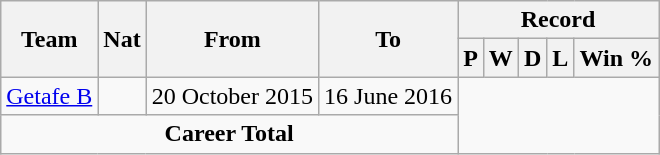<table class="wikitable" style="text-align: center">
<tr>
<th rowspan="2">Team</th>
<th rowspan="2">Nat</th>
<th rowspan="2">From</th>
<th rowspan="2">To</th>
<th colspan="8">Record</th>
</tr>
<tr>
<th>P</th>
<th>W</th>
<th>D</th>
<th>L</th>
<th>Win %</th>
</tr>
<tr>
<td align="left"><a href='#'>Getafe B</a></td>
<td></td>
<td align=left>20 October 2015</td>
<td align=left>16 June 2016<br></td>
</tr>
<tr>
<td colspan=4><strong>Career Total</strong><br></td>
</tr>
</table>
